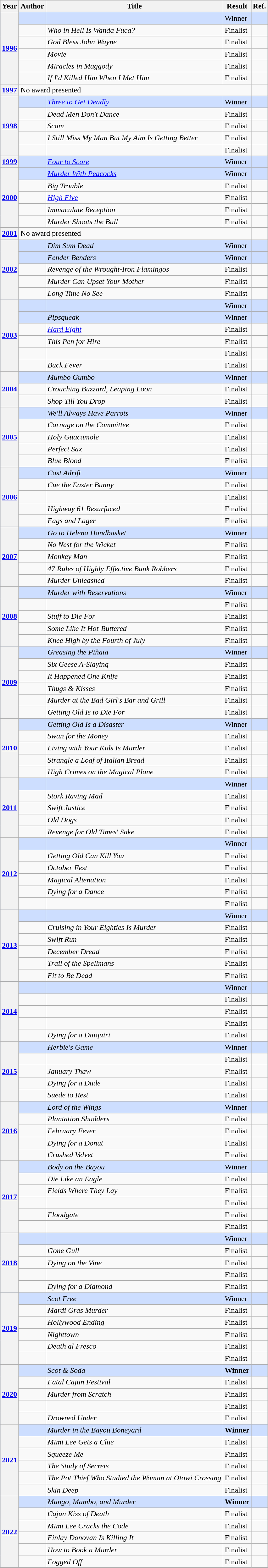<table class="wikitable sortable mw-collapsible">
<tr>
<th>Year</th>
<th>Author</th>
<th>Title</th>
<th>Result</th>
<th>Ref.</th>
</tr>
<tr style="background:#cddeff">
<th rowspan="6"><a href='#'>1996</a></th>
<td></td>
<td><em></em></td>
<td>Winner</td>
<td></td>
</tr>
<tr>
<td></td>
<td><em>Who in Hell Is Wanda Fuca?</em></td>
<td>Finalist</td>
<td></td>
</tr>
<tr>
<td></td>
<td><em>God Bless John Wayne</em></td>
<td>Finalist</td>
<td></td>
</tr>
<tr>
<td></td>
<td><em>Movie</em></td>
<td>Finalist</td>
<td></td>
</tr>
<tr>
<td></td>
<td><em>Miracles in Maggody</em></td>
<td>Finalist</td>
<td></td>
</tr>
<tr>
<td></td>
<td><em>If I'd Killed Him When I Met Him</em></td>
<td>Finalist</td>
<td></td>
</tr>
<tr>
<th><a href='#'>1997</a></th>
<td colspan="3">No award presented</td>
<td></td>
</tr>
<tr style="background:#cddeff">
<th rowspan="5"><a href='#'>1998</a></th>
<td></td>
<td><em><a href='#'>Three to Get Deadly</a></em></td>
<td>Winner</td>
<td></td>
</tr>
<tr>
<td></td>
<td><em>Dead Men Don't Dance</em></td>
<td>Finalist</td>
<td></td>
</tr>
<tr>
<td></td>
<td><em>Scam</em></td>
<td>Finalist</td>
<td></td>
</tr>
<tr>
<td></td>
<td><em>I Still Miss My Man But My Aim Is Getting Better</em></td>
<td>Finalist</td>
<td></td>
</tr>
<tr>
<td></td>
<td><em></em></td>
<td>Finalist</td>
<td></td>
</tr>
<tr style="background:#cddeff">
<th><a href='#'>1999</a></th>
<td></td>
<td><em><a href='#'>Four to Score</a></em></td>
<td>Winner</td>
<td></td>
</tr>
<tr style="background:#cddeff">
<th rowspan="5"><a href='#'>2000</a></th>
<td></td>
<td><em><a href='#'>Murder With Peacocks</a></em></td>
<td>Winner</td>
<td></td>
</tr>
<tr>
<td></td>
<td><em>Big Trouble</em></td>
<td>Finalist</td>
<td></td>
</tr>
<tr>
<td></td>
<td><em><a href='#'>High Five</a></em></td>
<td>Finalist</td>
<td></td>
</tr>
<tr>
<td></td>
<td><em>Immaculate Reception</em></td>
<td>Finalist</td>
<td></td>
</tr>
<tr>
<td></td>
<td><em>Murder Shoots the Bull</em></td>
<td>Finalist</td>
<td></td>
</tr>
<tr>
<th><a href='#'>2001</a></th>
<td colspan="3">No award presented</td>
<td></td>
</tr>
<tr style="background:#cddeff">
<th rowspan="5"><a href='#'>2002</a></th>
<td></td>
<td><em>Dim Sum Dead</em></td>
<td>Winner</td>
<td></td>
</tr>
<tr style="background:#cddeff">
<td></td>
<td><em>Fender Benders</em></td>
<td>Winner</td>
<td></td>
</tr>
<tr>
<td></td>
<td><em>Revenge of the Wrought-Iron Flamingos</em></td>
<td>Finalist</td>
<td></td>
</tr>
<tr>
<td></td>
<td><em>Murder Can Upset Your Mother</em></td>
<td>Finalist</td>
<td></td>
</tr>
<tr>
<td></td>
<td><em>Long Time No See</em></td>
<td>Finalist</td>
<td></td>
</tr>
<tr style="background:#cddeff">
<th rowspan="6"><a href='#'>2003</a></th>
<td></td>
<td><em></em></td>
<td>Winner</td>
<td></td>
</tr>
<tr style="background:#cddeff">
<td></td>
<td><em>Pipsqueak</em></td>
<td>Winner</td>
<td></td>
</tr>
<tr>
<td></td>
<td><em><a href='#'>Hard Eight</a></em></td>
<td>Finalist</td>
<td></td>
</tr>
<tr>
<td></td>
<td><em>This Pen for Hire</em></td>
<td>Finalist</td>
<td></td>
</tr>
<tr>
<td></td>
<td><em></em></td>
<td>Finalist</td>
<td></td>
</tr>
<tr>
<td></td>
<td><em>Buck Fever</em></td>
<td>Finalist</td>
<td></td>
</tr>
<tr style="background:#cddeff">
<th rowspan="3"><a href='#'>2004</a></th>
<td></td>
<td><em>Mumbo Gumbo</em></td>
<td>Winner</td>
<td></td>
</tr>
<tr>
<td></td>
<td><em>Crouching Buzzard, Leaping Loon</em></td>
<td>Finalist</td>
<td></td>
</tr>
<tr>
<td></td>
<td><em>Shop Till You Drop</em></td>
<td>Finalist</td>
<td></td>
</tr>
<tr style="background:#cddeff">
<th rowspan="5"><a href='#'>2005</a></th>
<td></td>
<td><em>We'll Always Have Parrots</em></td>
<td>Winner</td>
<td></td>
</tr>
<tr>
<td></td>
<td><em>Carnage on the Committee</em></td>
<td>Finalist</td>
<td></td>
</tr>
<tr>
<td></td>
<td><em>Holy Guacamole</em></td>
<td>Finalist</td>
<td></td>
</tr>
<tr>
<td></td>
<td><em>Perfect Sax</em></td>
<td>Finalist</td>
<td></td>
</tr>
<tr>
<td></td>
<td><em>Blue Blood</em></td>
<td>Finalist</td>
<td></td>
</tr>
<tr style="background:#cddeff">
<th rowspan="5"><a href='#'>2006</a></th>
<td></td>
<td><em>Cast Adrift</em></td>
<td>Winner</td>
<td></td>
</tr>
<tr>
<td></td>
<td><em>Cue the Easter Bunny</em></td>
<td>Finalist</td>
<td></td>
</tr>
<tr>
<td></td>
<td><em></em></td>
<td>Finalist</td>
<td></td>
</tr>
<tr>
<td></td>
<td><em>Highway 61 Resurfaced</em></td>
<td>Finalist</td>
<td></td>
</tr>
<tr>
<td></td>
<td><em>Fags and Lager</em></td>
<td>Finalist</td>
<td></td>
</tr>
<tr style="background:#cddeff">
<th rowspan="5"><a href='#'>2007</a></th>
<td></td>
<td><em>Go to Helena Handbasket</em></td>
<td>Winner</td>
<td></td>
</tr>
<tr>
<td></td>
<td><em>No Nest for the Wicket</em></td>
<td>Finalist</td>
<td></td>
</tr>
<tr>
<td></td>
<td><em>Monkey Man</em></td>
<td>Finalist</td>
<td></td>
</tr>
<tr>
<td></td>
<td><em>47 Rules of Highly Effective Bank Robbers</em></td>
<td>Finalist</td>
<td></td>
</tr>
<tr>
<td></td>
<td><em>Murder Unleashed</em></td>
<td>Finalist</td>
<td></td>
</tr>
<tr style="background:#cddeff">
<th rowspan="5"><a href='#'>2008</a></th>
<td></td>
<td><em>Murder with Reservations</em></td>
<td>Winner</td>
<td></td>
</tr>
<tr>
<td></td>
<td><em></em></td>
<td>Finalist</td>
<td></td>
</tr>
<tr>
<td></td>
<td><em>Stuff to Die For</em></td>
<td>Finalist</td>
<td></td>
</tr>
<tr>
<td></td>
<td><em>Some Like It Hot-Buttered</em></td>
<td>Finalist</td>
<td></td>
</tr>
<tr>
<td></td>
<td><em>Knee High by the Fourth of July</em></td>
<td>Finalist</td>
<td></td>
</tr>
<tr style="background:#cddeff">
<th rowspan="6"><a href='#'>2009</a></th>
<td></td>
<td><em>Greasing the Piñata</em></td>
<td>Winner</td>
<td></td>
</tr>
<tr>
<td></td>
<td><em>Six Geese A-Slaying</em></td>
<td>Finalist</td>
<td></td>
</tr>
<tr>
<td></td>
<td><em>It Happened One Knife</em></td>
<td>Finalist</td>
<td></td>
</tr>
<tr>
<td></td>
<td><em>Thugs & Kisses</em></td>
<td>Finalist</td>
<td></td>
</tr>
<tr>
<td></td>
<td><em>Murder at the Bad Girl's Bar and Grill</em></td>
<td>Finalist</td>
<td></td>
</tr>
<tr>
<td></td>
<td><em>Getting Old Is to Die For</em></td>
<td>Finalist</td>
<td></td>
</tr>
<tr style="background:#cddeff">
<th rowspan="5"><a href='#'>2010</a></th>
<td></td>
<td><em>Getting Old Is a Disaster</em></td>
<td>Winner</td>
<td></td>
</tr>
<tr>
<td></td>
<td><em>Swan for the Money</em></td>
<td>Finalist</td>
<td></td>
</tr>
<tr>
<td></td>
<td><em>Living with Your Kids Is Murder</em></td>
<td>Finalist</td>
<td></td>
</tr>
<tr>
<td></td>
<td><em>Strangle a Loaf of Italian Bread</em></td>
<td>Finalist</td>
<td></td>
</tr>
<tr>
<td></td>
<td><em>High Crimes on the Magical Plane</em></td>
<td>Finalist</td>
<td></td>
</tr>
<tr style="background:#cddeff">
<th rowspan="5"><a href='#'>2011</a></th>
<td></td>
<td><em></em></td>
<td>Winner</td>
<td></td>
</tr>
<tr>
<td></td>
<td><em>Stork Raving Mad</em></td>
<td>Finalist</td>
<td></td>
</tr>
<tr>
<td></td>
<td><em>Swift Justice</em></td>
<td>Finalist</td>
<td></td>
</tr>
<tr>
<td></td>
<td><em>Old Dogs</em></td>
<td>Finalist</td>
<td></td>
</tr>
<tr>
<td></td>
<td><em>Revenge for Old Times' Sake</em></td>
<td>Finalist</td>
<td></td>
</tr>
<tr style="background:#cddeff">
<th rowspan="6"><a href='#'>2012</a></th>
<td></td>
<td><em></em></td>
<td>Winner</td>
<td></td>
</tr>
<tr>
<td></td>
<td><em>Getting Old Can Kill You</em></td>
<td>Finalist</td>
<td></td>
</tr>
<tr>
<td></td>
<td><em>October Fest</em></td>
<td>Finalist</td>
<td></td>
</tr>
<tr>
<td></td>
<td><em>Magical Alienation</em></td>
<td>Finalist</td>
<td></td>
</tr>
<tr>
<td></td>
<td><em>Dying for a Dance</em></td>
<td>Finalist</td>
<td></td>
</tr>
<tr>
<td></td>
<td><em></em></td>
<td>Finalist</td>
<td></td>
</tr>
<tr style="background:#cddeff">
<th rowspan="6"><a href='#'>2013</a></th>
<td></td>
<td><em></em></td>
<td>Winner</td>
<td></td>
</tr>
<tr>
<td></td>
<td><em>Cruising in Your Eighties Is Murder</em></td>
<td>Finalist</td>
<td></td>
</tr>
<tr>
<td></td>
<td><em>Swift Run</em></td>
<td>Finalist</td>
<td></td>
</tr>
<tr>
<td></td>
<td><em>December Dread</em></td>
<td>Finalist</td>
<td></td>
</tr>
<tr>
<td></td>
<td><em>Trail of the Spellmans</em></td>
<td>Finalist</td>
<td></td>
</tr>
<tr>
<td></td>
<td><em>Fit to Be Dead</em></td>
<td>Finalist</td>
<td></td>
</tr>
<tr style="background:#cddeff">
<th rowspan="5"><a href='#'>2014</a></th>
<td></td>
<td><em></em></td>
<td>Winner</td>
<td></td>
</tr>
<tr>
<td></td>
<td><em></em></td>
<td>Finalist</td>
<td></td>
</tr>
<tr>
<td></td>
<td><em></em></td>
<td>Finalist</td>
<td></td>
</tr>
<tr>
<td></td>
<td><em></em></td>
<td>Finalist</td>
<td></td>
</tr>
<tr>
<td></td>
<td><em>Dying for a Daiquiri</em></td>
<td>Finalist</td>
<td></td>
</tr>
<tr style="background:#cddeff">
<th rowspan="5"><a href='#'>2015</a></th>
<td></td>
<td><em>Herbie's Game</em></td>
<td>Winner</td>
<td></td>
</tr>
<tr>
<td></td>
<td><em></em></td>
<td>Finalist</td>
<td></td>
</tr>
<tr>
<td></td>
<td><em>January Thaw</em></td>
<td>Finalist</td>
<td></td>
</tr>
<tr>
<td></td>
<td><em>Dying for a Dude</em></td>
<td>Finalist</td>
<td></td>
</tr>
<tr>
<td></td>
<td><em>Suede to Rest</em></td>
<td>Finalist</td>
<td></td>
</tr>
<tr style="background:#cddeff">
<th rowspan="5"><a href='#'>2016</a></th>
<td></td>
<td><em>Lord of the Wings</em></td>
<td>Winner</td>
<td></td>
</tr>
<tr>
<td></td>
<td><em>Plantation Shudders</em></td>
<td>Finalist</td>
<td></td>
</tr>
<tr>
<td></td>
<td><em>February Fever</em></td>
<td>Finalist</td>
<td></td>
</tr>
<tr>
<td></td>
<td><em>Dying for a Donut</em></td>
<td>Finalist</td>
<td></td>
</tr>
<tr>
<td></td>
<td><em>Crushed Velvet</em></td>
<td>Finalist</td>
<td></td>
</tr>
<tr style="background:#cddeff">
<th rowspan="6"><a href='#'>2017</a></th>
<td></td>
<td><em>Body on the Bayou</em></td>
<td>Winner</td>
<td></td>
</tr>
<tr>
<td></td>
<td><em>Die Like an Eagle</em></td>
<td>Finalist</td>
<td></td>
</tr>
<tr>
<td></td>
<td><em>Fields Where They Lay</em></td>
<td>Finalist</td>
<td></td>
</tr>
<tr>
<td></td>
<td><em></em></td>
<td>Finalist</td>
<td></td>
</tr>
<tr>
<td></td>
<td><em>Floodgate</em></td>
<td>Finalist</td>
<td></td>
</tr>
<tr>
<td></td>
<td><em></em></td>
<td>Finalist</td>
<td></td>
</tr>
<tr style="background:#cddeff">
<th rowspan="5"><a href='#'>2018</a></th>
<td></td>
<td><em></em></td>
<td>Winner</td>
<td></td>
</tr>
<tr>
<td></td>
<td><em>Gone Gull</em></td>
<td>Finalist</td>
<td></td>
</tr>
<tr>
<td></td>
<td><em>Dying on the Vine</em></td>
<td>Finalist</td>
<td></td>
</tr>
<tr>
<td></td>
<td><em></em></td>
<td>Finalist</td>
<td></td>
</tr>
<tr>
<td></td>
<td><em>Dying for a Diamond</em></td>
<td>Finalist</td>
<td></td>
</tr>
<tr style="background:#cddeff">
<th rowspan="6"><a href='#'>2019</a></th>
<td></td>
<td><em>Scot Free</em></td>
<td>Winner</td>
<td></td>
</tr>
<tr>
<td></td>
<td><em>Mardi Gras Murder</em></td>
<td>Finalist</td>
<td></td>
</tr>
<tr>
<td></td>
<td><em>Hollywood Ending</em></td>
<td>Finalist</td>
<td></td>
</tr>
<tr>
<td></td>
<td><em>Nighttown</em></td>
<td>Finalist</td>
<td></td>
</tr>
<tr>
<td></td>
<td><em>Death al Fresco</em></td>
<td>Finalist</td>
<td></td>
</tr>
<tr>
<td></td>
<td><em></em></td>
<td>Finalist</td>
<td></td>
</tr>
<tr style="background:#cddeff">
<th rowspan="5"><a href='#'>2020</a></th>
<td></td>
<td><em>Scot & Soda</em></td>
<td><strong>Winner</strong></td>
<td></td>
</tr>
<tr>
<td></td>
<td><em>Fatal Cajun Festival</em></td>
<td>Finalist</td>
<td></td>
</tr>
<tr>
<td></td>
<td><em>Murder from Scratch</em></td>
<td>Finalist</td>
<td></td>
</tr>
<tr>
<td></td>
<td><em></em></td>
<td>Finalist</td>
<td></td>
</tr>
<tr>
<td></td>
<td><em>Drowned Under</em></td>
<td>Finalist</td>
<td></td>
</tr>
<tr style="background:#cddeff">
<th rowspan="6"><a href='#'>2021</a></th>
<td></td>
<td><em>Murder in the Bayou Boneyard</em></td>
<td><strong>Winner</strong></td>
<td></td>
</tr>
<tr>
<td></td>
<td><em>Mimi Lee Gets a Clue</em></td>
<td>Finalist</td>
<td></td>
</tr>
<tr>
<td></td>
<td><em>Squeeze Me</em></td>
<td>Finalist</td>
<td></td>
</tr>
<tr>
<td></td>
<td><em>The Study of Secrets</em></td>
<td>Finalist</td>
<td></td>
</tr>
<tr>
<td></td>
<td><em>The Pot Thief Who Studied the Woman at Otowi Crossing</em></td>
<td>Finalist</td>
<td></td>
</tr>
<tr>
<td></td>
<td><em>Skin Deep</em></td>
<td>Finalist</td>
<td></td>
</tr>
<tr style="background:#cddeff">
<th rowspan="6"><a href='#'>2022</a></th>
<td></td>
<td><em>Mango, Mambo, and Murder</em></td>
<td><strong>Winner</strong></td>
<td></td>
</tr>
<tr>
<td></td>
<td><em>Cajun Kiss of Death</em></td>
<td>Finalist</td>
<td></td>
</tr>
<tr>
<td></td>
<td><em>Mimi Lee Cracks the Code</em></td>
<td>Finalist</td>
<td></td>
</tr>
<tr>
<td></td>
<td><em>Finlay Donovan Is Killing It</em></td>
<td>Finalist</td>
<td></td>
</tr>
<tr>
<td></td>
<td><em>How to Book a Murder</em></td>
<td>Finalist</td>
<td></td>
</tr>
<tr>
<td></td>
<td><em>Fogged Off</em></td>
<td>Finalist</td>
<td></td>
</tr>
</table>
